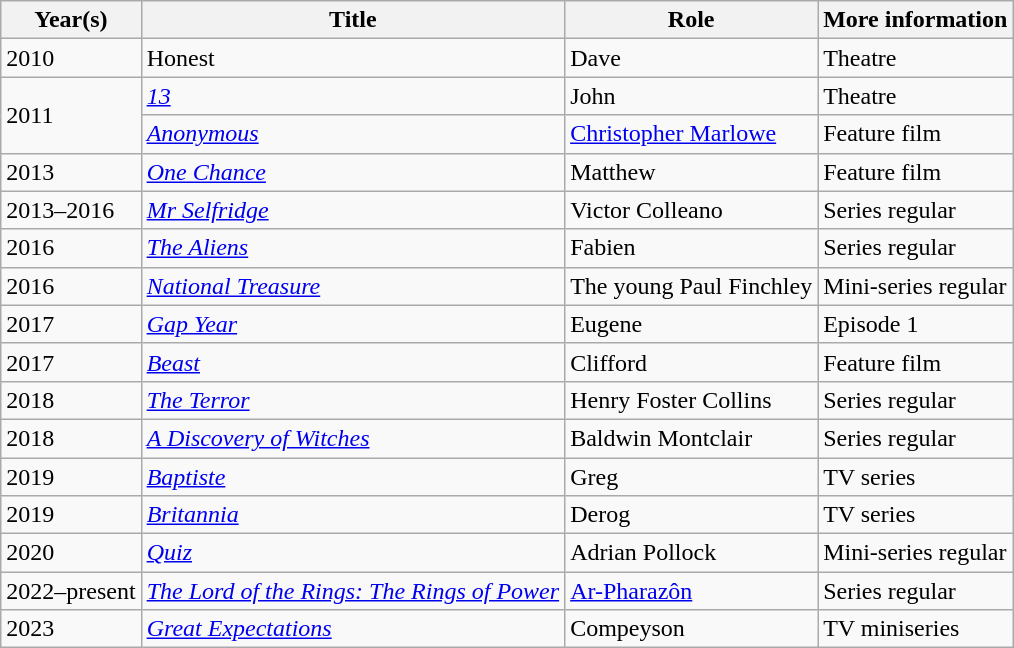<table class="wikitable sortable">
<tr>
<th>Year(s)</th>
<th>Title</th>
<th>Role</th>
<th class="unsortable">More information</th>
</tr>
<tr>
<td>2010</td>
<td>Honest</td>
<td>Dave</td>
<td>Theatre</td>
</tr>
<tr>
<td rowspan=2>2011</td>
<td><em><a href='#'>13</a></em></td>
<td>John</td>
<td>Theatre</td>
</tr>
<tr>
<td><em><a href='#'>Anonymous</a></em></td>
<td><a href='#'>Christopher Marlowe</a></td>
<td>Feature film</td>
</tr>
<tr>
<td>2013</td>
<td><em><a href='#'>One Chance</a></em></td>
<td>Matthew</td>
<td>Feature film</td>
</tr>
<tr>
<td>2013–2016</td>
<td><em><a href='#'>Mr Selfridge</a></em></td>
<td>Victor Colleano</td>
<td>Series regular</td>
</tr>
<tr>
<td>2016</td>
<td><em><a href='#'>The Aliens</a></em></td>
<td>Fabien</td>
<td>Series regular</td>
</tr>
<tr>
<td>2016</td>
<td><em><a href='#'>National Treasure</a></em></td>
<td>The young Paul Finchley</td>
<td>Mini-series regular</td>
</tr>
<tr>
<td>2017</td>
<td><em><a href='#'>Gap Year</a></em></td>
<td>Eugene</td>
<td>Episode 1</td>
</tr>
<tr>
<td>2017</td>
<td><em><a href='#'>Beast</a></em></td>
<td>Clifford</td>
<td>Feature film</td>
</tr>
<tr>
<td>2018</td>
<td><em><a href='#'>The Terror</a></em></td>
<td>Henry Foster Collins</td>
<td>Series regular</td>
</tr>
<tr>
<td>2018</td>
<td><em><a href='#'>A Discovery of Witches</a></em></td>
<td>Baldwin Montclair</td>
<td>Series regular</td>
</tr>
<tr>
<td>2019</td>
<td><em><a href='#'>Baptiste</a></em></td>
<td>Greg</td>
<td>TV series</td>
</tr>
<tr>
<td>2019</td>
<td><em><a href='#'>Britannia</a></em></td>
<td>Derog</td>
<td>TV series</td>
</tr>
<tr>
<td>2020</td>
<td><em><a href='#'>Quiz</a></em></td>
<td>Adrian Pollock</td>
<td>Mini-series regular</td>
</tr>
<tr>
<td>2022–present</td>
<td><em><a href='#'>The Lord of the Rings: The Rings of Power</a></em></td>
<td><a href='#'>Ar-Pharazôn</a></td>
<td>Series regular</td>
</tr>
<tr>
<td>2023</td>
<td><em><a href='#'>Great Expectations</a></em></td>
<td>Compeyson</td>
<td>TV miniseries</td>
</tr>
</table>
